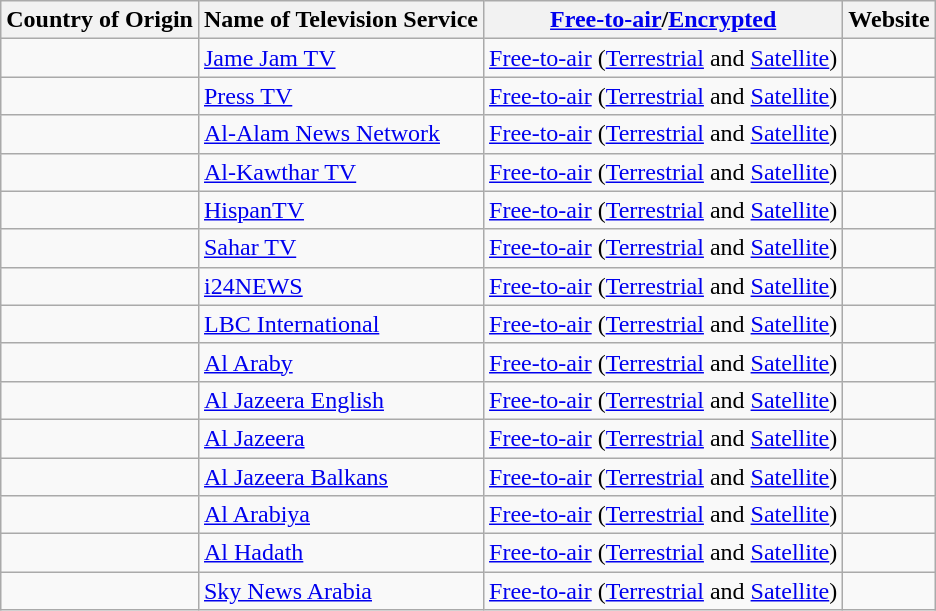<table class="wikitable">
<tr>
<th>Country of Origin</th>
<th>Name of Television Service</th>
<th><a href='#'>Free-to-air</a>/<a href='#'>Encrypted</a></th>
<th>Website</th>
</tr>
<tr>
<td></td>
<td><a href='#'>Jame Jam TV</a></td>
<td><a href='#'>Free-to-air</a> (<a href='#'>Terrestrial</a> and <a href='#'>Satellite</a>)</td>
<td></td>
</tr>
<tr>
<td></td>
<td><a href='#'>Press TV</a></td>
<td><a href='#'>Free-to-air</a> (<a href='#'>Terrestrial</a> and <a href='#'>Satellite</a>)</td>
<td></td>
</tr>
<tr>
<td></td>
<td><a href='#'>Al-Alam News Network</a></td>
<td><a href='#'>Free-to-air</a> (<a href='#'>Terrestrial</a> and <a href='#'>Satellite</a>)</td>
<td></td>
</tr>
<tr>
<td></td>
<td><a href='#'>Al-Kawthar TV</a></td>
<td><a href='#'>Free-to-air</a> (<a href='#'>Terrestrial</a> and <a href='#'>Satellite</a>)</td>
<td></td>
</tr>
<tr>
<td></td>
<td><a href='#'>HispanTV</a></td>
<td><a href='#'>Free-to-air</a> (<a href='#'>Terrestrial</a> and <a href='#'>Satellite</a>)</td>
<td></td>
</tr>
<tr>
<td></td>
<td><a href='#'>Sahar TV</a></td>
<td><a href='#'>Free-to-air</a> (<a href='#'>Terrestrial</a> and <a href='#'>Satellite</a>)</td>
<td></td>
</tr>
<tr>
<td></td>
<td><a href='#'>i24NEWS</a></td>
<td><a href='#'>Free-to-air</a> (<a href='#'>Terrestrial</a> and <a href='#'>Satellite</a>)</td>
<td></td>
</tr>
<tr>
<td></td>
<td><a href='#'>LBC International</a></td>
<td><a href='#'>Free-to-air</a> (<a href='#'>Terrestrial</a> and <a href='#'>Satellite</a>)</td>
<td></td>
</tr>
<tr>
<td></td>
<td><a href='#'>Al Araby</a></td>
<td><a href='#'>Free-to-air</a> (<a href='#'>Terrestrial</a> and <a href='#'>Satellite</a>)</td>
<td></td>
</tr>
<tr>
<td></td>
<td><a href='#'>Al Jazeera English</a></td>
<td><a href='#'>Free-to-air</a> (<a href='#'>Terrestrial</a> and <a href='#'>Satellite</a>)</td>
<td></td>
</tr>
<tr>
<td></td>
<td><a href='#'>Al Jazeera</a></td>
<td><a href='#'>Free-to-air</a> (<a href='#'>Terrestrial</a> and <a href='#'>Satellite</a>)</td>
<td></td>
</tr>
<tr>
<td></td>
<td><a href='#'>Al Jazeera Balkans</a></td>
<td><a href='#'>Free-to-air</a> (<a href='#'>Terrestrial</a> and <a href='#'>Satellite</a>)</td>
<td></td>
</tr>
<tr>
<td></td>
<td><a href='#'>Al Arabiya</a></td>
<td><a href='#'>Free-to-air</a> (<a href='#'>Terrestrial</a> and <a href='#'>Satellite</a>)</td>
<td></td>
</tr>
<tr>
<td></td>
<td><a href='#'>Al Hadath</a></td>
<td><a href='#'>Free-to-air</a> (<a href='#'>Terrestrial</a> and <a href='#'>Satellite</a>)</td>
<td></td>
</tr>
<tr>
<td></td>
<td><a href='#'>Sky News Arabia</a></td>
<td><a href='#'>Free-to-air</a> (<a href='#'>Terrestrial</a> and <a href='#'>Satellite</a>)</td>
<td></td>
</tr>
</table>
